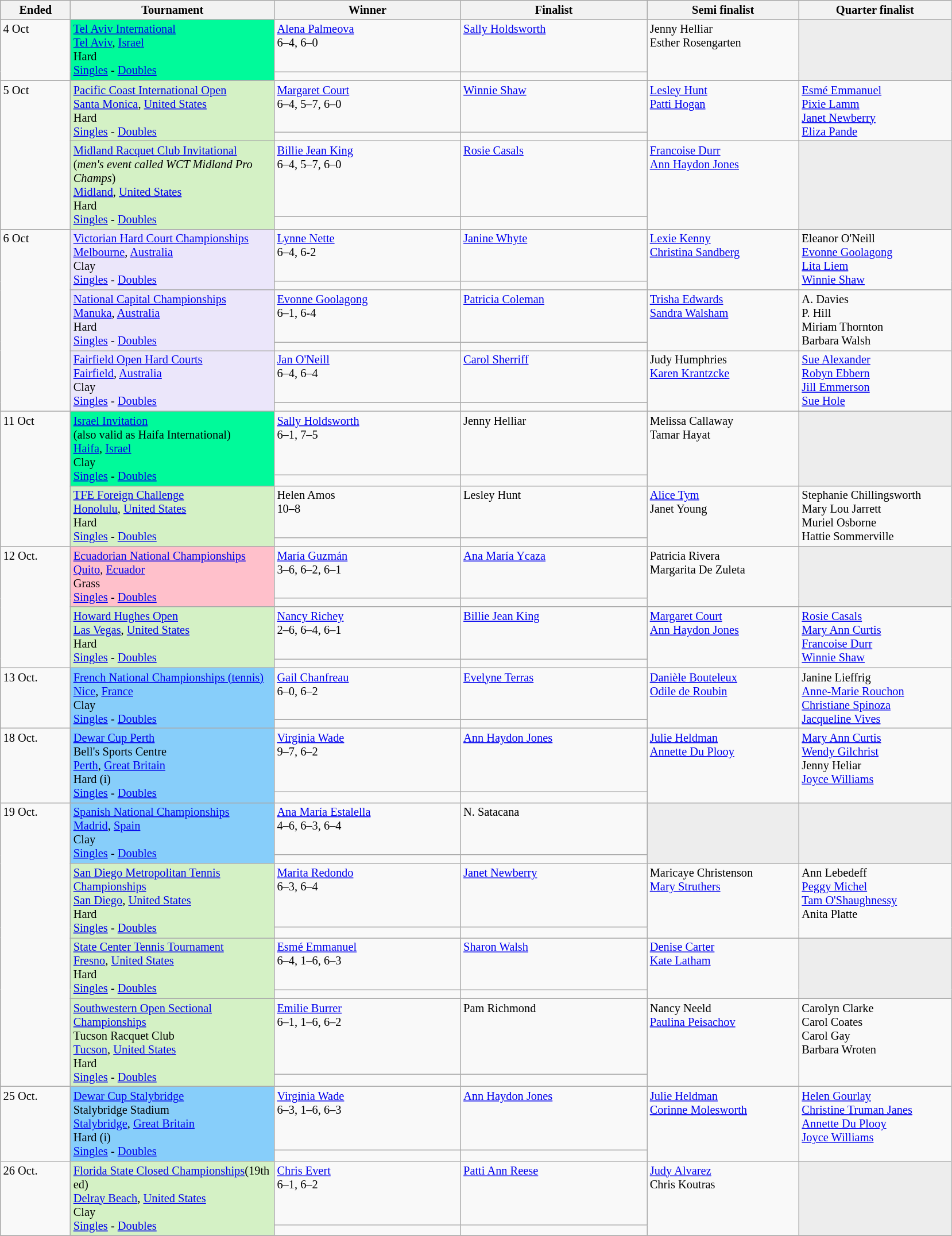<table class="wikitable" style="font-size:85%;">
<tr>
<th width="75">Ended</th>
<th width="230">Tournament</th>
<th width="210">Winner</th>
<th width="210">Finalist</th>
<th width="170">Semi finalist</th>
<th width="170">Quarter finalist</th>
</tr>
<tr valign=top>
<td rowspan=2>4 Oct</td>
<td style="background:#00FA9A;" rowspan=2><a href='#'>Tel Aviv International</a><br><a href='#'>Tel Aviv</a>, <a href='#'>Israel</a><br>Hard<br><a href='#'>Singles</a> - <a href='#'>Doubles</a></td>
<td> <a href='#'>Alena Palmeova</a> <br>6–4, 6–0</td>
<td> <a href='#'>Sally Holdsworth</a></td>
<td rowspan=2> Jenny Helliar <br> Esther Rosengarten</td>
<td style="background:#ededed;" rowspan=2></td>
</tr>
<tr valign=top>
<td></td>
<td></td>
</tr>
<tr valign=top>
<td rowspan=4>5 Oct</td>
<td style="background:#D4F1C5;" rowspan=2><a href='#'>Pacific Coast International Open</a> <br><a href='#'>Santa Monica</a>, <a href='#'>United States</a><br>Hard<br><a href='#'>Singles</a> - <a href='#'>Doubles</a></td>
<td> <a href='#'>Margaret Court</a><br>6–4, 5–7, 6–0</td>
<td>  <a href='#'>Winnie Shaw</a></td>
<td rowspan=2> <a href='#'>Lesley Hunt</a><br> <a href='#'>Patti Hogan</a></td>
<td rowspan=2> <a href='#'>Esmé Emmanuel</a><br> <a href='#'>Pixie Lamm</a><br> <a href='#'>Janet Newberry</a><br> <a href='#'>Eliza Pande</a></td>
</tr>
<tr valign=top>
<td></td>
<td></td>
</tr>
<tr valign=top>
<td style="background:#D4F1C5;" rowspan=2><a href='#'>Midland Racquet Club Invitational</a><br>(<em>men's event called WCT Midland Pro Champs</em>)<br><a href='#'>Midland</a>, <a href='#'>United States</a><br>Hard<br><a href='#'>Singles</a> - <a href='#'>Doubles</a></td>
<td> <a href='#'>Billie Jean King</a><br>6–4, 5–7, 6–0</td>
<td> <a href='#'>Rosie Casals</a></td>
<td rowspan=2> <a href='#'>Francoise Durr</a><br> <a href='#'>Ann Haydon Jones</a></td>
<td style="background:#ededed;" rowspan=2></td>
</tr>
<tr valign=top>
<td></td>
<td></td>
</tr>
<tr valign=top>
<td rowspan=6>6 Oct</td>
<td style="background:#ebe6fa;" rowspan=2><a href='#'>Victorian Hard Court Championships</a><br><a href='#'>Melbourne</a>, <a href='#'>Australia</a><br>Clay<br><a href='#'>Singles</a> - <a href='#'>Doubles</a></td>
<td> <a href='#'>Lynne Nette</a> <br> 6–4, 6-2</td>
<td> <a href='#'>Janine Whyte</a></td>
<td rowspan=2>  <a href='#'>Lexie Kenny</a> <br> <a href='#'>Christina Sandberg</a></td>
<td rowspan=2> Eleanor O'Neill<br> <a href='#'>Evonne Goolagong</a> <br> <a href='#'>Lita Liem</a><br> <a href='#'>Winnie Shaw</a></td>
</tr>
<tr valign=top>
<td></td>
<td></td>
</tr>
<tr valign=top>
<td style="background:#ebe6fa;" rowspan=2><a href='#'>National Capital Championships</a><br><a href='#'>Manuka</a>, <a href='#'>Australia</a><br>Hard<br><a href='#'>Singles</a> - <a href='#'>Doubles</a></td>
<td> <a href='#'>Evonne Goolagong</a> <br> 6–1, 6-4</td>
<td> <a href='#'>Patricia Coleman</a></td>
<td rowspan=2> <a href='#'>Trisha Edwards</a> <br> <a href='#'>Sandra Walsham</a></td>
<td rowspan=2> A. Davies<br> P. Hill <br> Miriam Thornton<br> Barbara Walsh</td>
</tr>
<tr valign=top>
<td></td>
<td></td>
</tr>
<tr valign=top>
<td style="background:#ebe6fa;" rowspan=2><a href='#'>Fairfield Open Hard Courts</a><br><a href='#'>Fairfield</a>, <a href='#'>Australia</a><br>Clay<br><a href='#'>Singles</a> - <a href='#'>Doubles</a></td>
<td> <a href='#'>Jan O'Neill</a> <br>6–4, 6–4</td>
<td> <a href='#'>Carol Sherriff</a></td>
<td rowspan=2> Judy Humphries <br>  <a href='#'>Karen Krantzcke</a></td>
<td rowspan=2> <a href='#'>Sue Alexander</a> <br>  <a href='#'>Robyn Ebbern</a> <br> <a href='#'>Jill Emmerson</a> <br> <a href='#'>Sue Hole</a></td>
</tr>
<tr valign=top>
<td></td>
<td></td>
</tr>
<tr valign=top>
<td rowspan=4>11 Oct</td>
<td style="background:#00FA9A;" rowspan=2><a href='#'>Israel Invitation</a><br>(also valid as Haifa International)<br><a href='#'>Haifa</a>, <a href='#'>Israel</a><br>Clay<br><a href='#'>Singles</a> - <a href='#'>Doubles</a></td>
<td> <a href='#'>Sally Holdsworth</a><br>6–1, 7–5</td>
<td> Jenny Helliar</td>
<td rowspan=2> Melissa Callaway<br> Tamar Hayat</td>
<td style="background:#ededed;" rowspan=2></td>
</tr>
<tr valign=top>
<td></td>
<td></td>
</tr>
<tr valign=top>
<td style="background:#D4F1C5;" rowspan=2><a href='#'>TFE Foreign Challenge</a><br><a href='#'>Honolulu</a>, <a href='#'>United States</a><br>Hard<br><a href='#'>Singles</a> - <a href='#'>Doubles</a></td>
<td> Helen Amos<br>10–8</td>
<td> Lesley Hunt</td>
<td rowspan=2> <a href='#'>Alice Tym</a><br> Janet Young</td>
<td rowspan=2> Stephanie Chillingsworth<br>    Mary Lou Jarrett<br> Muriel Osborne<br>  Hattie Sommerville</td>
</tr>
<tr valign=top>
<td></td>
<td></td>
</tr>
<tr valign=top>
<td rowspan=4>12 Oct.</td>
<td style="background:#FFC0CB;" rowspan=2><a href='#'>Ecuadorian National Championships</a><br><a href='#'>Quito</a>, <a href='#'>Ecuador</a><br>Grass<br><a href='#'>Singles</a> - <a href='#'>Doubles</a></td>
<td>  <a href='#'>María Guzmán</a><br>3–6, 6–2, 6–1</td>
<td>  <a href='#'>Ana María Ycaza</a></td>
<td rowspan=2>  Patricia Rivera <br>   Margarita De Zuleta</td>
<td style="background:#ededed;" rowspan=2></td>
</tr>
<tr valign=top>
<td></td>
<td></td>
</tr>
<tr valign=top>
<td style="background:#D4F1C5;" rowspan=2><a href='#'>Howard Hughes Open</a> <br><a href='#'>Las Vegas</a>, <a href='#'>United States</a><br>Hard<br><a href='#'>Singles</a> - <a href='#'>Doubles</a></td>
<td> <a href='#'>Nancy Richey</a><br>2–6, 6–4, 6–1</td>
<td> <a href='#'>Billie Jean King</a></td>
<td rowspan=2> <a href='#'>Margaret Court</a><br> <a href='#'>Ann Haydon Jones</a></td>
<td rowspan=2> <a href='#'>Rosie Casals</a><br> <a href='#'>Mary Ann Curtis</a><br> <a href='#'>Francoise Durr</a><br> <a href='#'>Winnie Shaw</a></td>
</tr>
<tr valign=top>
<td></td>
<td></td>
</tr>
<tr valign=top>
<td rowspan=2>13 Oct.</td>
<td style="background:#87CEFA;" rowspan=2><a href='#'>French National Championships (tennis)</a><br><a href='#'>Nice</a>, <a href='#'>France</a><br>Clay<br><a href='#'>Singles</a> - <a href='#'>Doubles</a></td>
<td> <a href='#'>Gail Chanfreau</a>  <br>6–0, 6–2</td>
<td> <a href='#'>Evelyne Terras</a></td>
<td rowspan=2> <a href='#'>Danièle Bouteleux</a> <br> <a href='#'>Odile de Roubin</a></td>
<td rowspan=2> Janine Lieffrig<br> <a href='#'>Anne-Marie Rouchon</a><br>	<a href='#'>Christiane Spinoza</a> <br> <a href='#'>Jacqueline Vives</a></td>
</tr>
<tr valign=top>
<td></td>
<td></td>
</tr>
<tr valign=top>
<td rowspan=2>18 Oct.</td>
<td style="background:#87CEFA;" rowspan=2><a href='#'>Dewar Cup Perth</a><br> Bell's Sports Centre<br> <a href='#'>Perth</a>, <a href='#'>Great Britain</a><br>Hard (i)<br><a href='#'>Singles</a> - <a href='#'>Doubles</a></td>
<td> <a href='#'>Virginia Wade</a> <br>9–7, 6–2</td>
<td> <a href='#'>Ann Haydon Jones</a></td>
<td rowspan=2> <a href='#'>Julie Heldman</a><br>  <a href='#'>Annette Du Plooy</a></td>
<td rowspan=2> <a href='#'>Mary Ann Curtis</a><br> <a href='#'>Wendy Gilchrist</a><br> Jenny Heliar  <br> <a href='#'>Joyce Williams</a></td>
</tr>
<tr valign=top>
<td></td>
<td></td>
</tr>
<tr valign=top>
<td rowspan=8>19 Oct.</td>
<td style="background:#87CEFA;" rowspan=2><a href='#'>Spanish National Championships</a><br><a href='#'>Madrid</a>, <a href='#'>Spain</a><br>Clay<br><a href='#'>Singles</a> - <a href='#'>Doubles</a></td>
<td> <a href='#'>Ana María Estalella</a> <br> 4–6, 6–3, 6–4</td>
<td>  N. Satacana</td>
<td style="background:#ededed;" rowspan=2></td>
<td style="background:#ededed;" rowspan=2></td>
</tr>
<tr valign=top>
<td></td>
<td></td>
</tr>
<tr valign=top>
<td style="background:#D4F1C5;" rowspan=2><a href='#'>San Diego Metropolitan Tennis Championships</a><br><a href='#'>San Diego</a>, <a href='#'>United States</a><br>Hard<br><a href='#'>Singles</a> - <a href='#'>Doubles</a></td>
<td> <a href='#'>Marita Redondo</a> <br>6–3, 6–4</td>
<td> <a href='#'>Janet Newberry</a></td>
<td rowspan=2> Maricaye Christenson<br> <a href='#'>Mary Struthers</a></td>
<td rowspan=2> Ann Lebedeff <br> <a href='#'>Peggy Michel</a> <br> <a href='#'>Tam O'Shaughnessy</a> <br> Anita Platte</td>
</tr>
<tr valign=top>
<td></td>
<td></td>
</tr>
<tr valign=top>
<td style="background:#D4F1C5;" rowspan=2><a href='#'>State Center Tennis Tournament</a><br><a href='#'>Fresno</a>, <a href='#'>United States</a><br>Hard<br><a href='#'>Singles</a> - <a href='#'>Doubles</a></td>
<td> <a href='#'>Esmé Emmanuel</a> <br>6–4, 1–6, 6–3</td>
<td>   <a href='#'>Sharon Walsh</a></td>
<td rowspan=2> <a href='#'>Denise Carter</a><br> <a href='#'>Kate Latham</a></td>
<td style="background:#ededed;" rowspan=2></td>
</tr>
<tr valign=top>
<td></td>
<td></td>
</tr>
<tr valign=top>
<td style="background:#D4F1C5;" rowspan=2><a href='#'>Southwestern Open Sectional Championships</a><br>Tucson Racquet Club<br><a href='#'>Tucson</a>, <a href='#'>United States</a><br>Hard<br><a href='#'>Singles</a> - <a href='#'>Doubles</a></td>
<td> <a href='#'>Emilie Burrer</a> <br>6–1, 1–6, 6–2</td>
<td> Pam Richmond</td>
<td rowspan=2> Nancy Neeld<br> <a href='#'>Paulina Peisachov</a></td>
<td rowspan=2> Carolyn Clarke <br> Carol Coates<br>  Carol Gay<br> Barbara Wroten</td>
</tr>
<tr valign=top>
<td></td>
<td></td>
</tr>
<tr valign=top>
<td rowspan=2>25 Oct.</td>
<td style="background:#87CEFA;" rowspan=2><a href='#'>Dewar Cup Stalybridge</a><br> Stalybridge Stadium<br> <a href='#'>Stalybridge</a>, <a href='#'>Great Britain</a><br>Hard (i)<br><a href='#'>Singles</a> - <a href='#'>Doubles</a></td>
<td> <a href='#'>Virginia Wade</a> <br>6–3, 1–6, 6–3</td>
<td> <a href='#'>Ann Haydon Jones</a></td>
<td rowspan=2> <a href='#'>Julie Heldman</a><br> <a href='#'>Corinne Molesworth</a></td>
<td rowspan=2>  <a href='#'>Helen Gourlay</a> <br> <a href='#'>Christine Truman Janes</a><br> <a href='#'>Annette Du Plooy</a><br> <a href='#'>Joyce Williams</a></td>
</tr>
<tr valign=top>
<td></td>
<td></td>
</tr>
<tr valign=top>
<td rowspan=2>26 Oct.</td>
<td style="background:#D4F1C5;" rowspan=2><a href='#'>Florida State Closed Championships</a>(19th ed)<br><a href='#'>Delray Beach</a>, <a href='#'>United States</a><br>Clay<br><a href='#'>Singles</a> - <a href='#'>Doubles</a></td>
<td> <a href='#'>Chris Evert</a> <br>6–1, 6–2</td>
<td> <a href='#'>Patti Ann Reese</a></td>
<td rowspan=2>  <a href='#'>Judy Alvarez</a> <br> Chris Koutras</td>
<td style="background:#ededed;" rowspan=2></td>
</tr>
<tr valign=top>
<td></td>
<td></td>
</tr>
<tr valign=top>
</tr>
</table>
